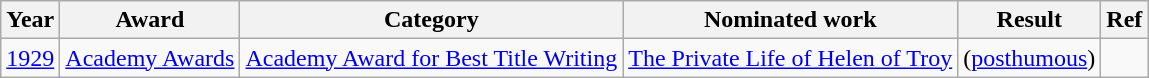<table class="wikitable sortable">
<tr>
<th>Year</th>
<th>Award</th>
<th>Category</th>
<th>Nominated work</th>
<th>Result</th>
<th>Ref</th>
</tr>
<tr>
<td><a href='#'>1929</a></td>
<td><a href='#'>Academy Awards</a></td>
<td><a href='#'>Academy Award for Best Title Writing</a></td>
<td><a href='#'>The Private Life of Helen of Troy</a></td>
<td> (<a href='#'>posthumous</a>)</td>
<td></td>
</tr>
</table>
